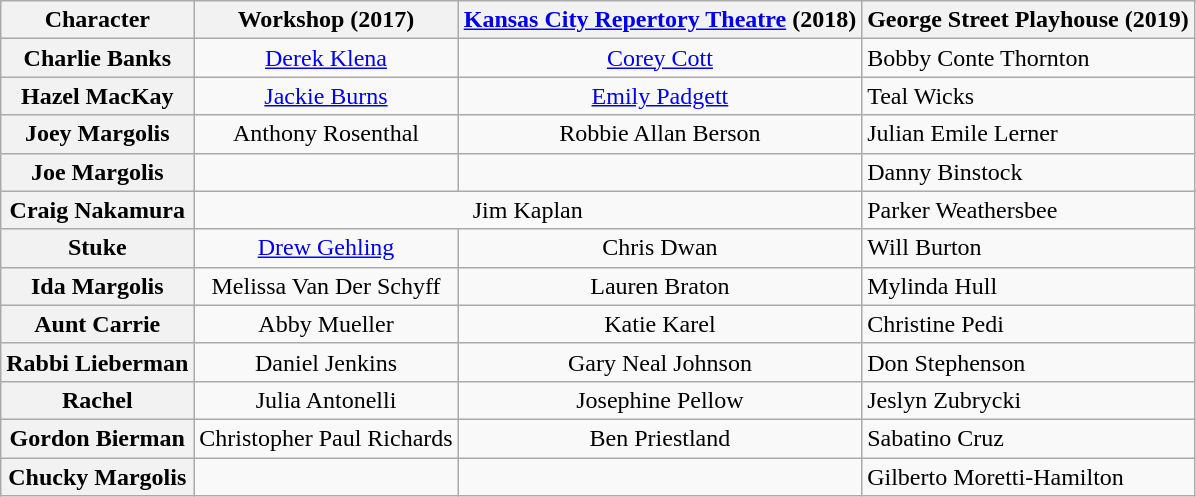<table class="wikitable" style="width:1000;">
<tr>
<th>Character</th>
<th>Workshop (2017)</th>
<th><a href='#'>Kansas City Repertory Theatre</a> (2018)</th>
<th>George Street Playhouse (2019)</th>
</tr>
<tr>
<th>Charlie Banks</th>
<td colspan="1" align="center"><a href='#'>Derek Klena</a></td>
<td colspan="1" align="center"><a href='#'>Corey Cott</a></td>
<td>Bobby Conte Thornton</td>
</tr>
<tr>
<th>Hazel MacKay</th>
<td colspan="1" align="center"><a href='#'>Jackie Burns</a></td>
<td colspan="1" align="center"><a href='#'>Emily Padgett</a></td>
<td>Teal Wicks</td>
</tr>
<tr>
<th>Joey Margolis</th>
<td colspan="1" align="center">Anthony Rosenthal</td>
<td colspan="1" align="center">Robbie Allan Berson</td>
<td>Julian Emile Lerner</td>
</tr>
<tr>
<th>Joe Margolis</th>
<td></td>
<td></td>
<td>Danny Binstock</td>
</tr>
<tr>
<th>Craig Nakamura</th>
<td colspan="2" align="center">Jim Kaplan</td>
<td>Parker Weathersbee</td>
</tr>
<tr>
<th>Stuke</th>
<td colspan="1" align="center"><a href='#'>Drew Gehling</a></td>
<td colspan="1" align="center">Chris Dwan</td>
<td>Will Burton</td>
</tr>
<tr>
<th>Ida Margolis</th>
<td colspan="1" align="center">Melissa Van Der Schyff</td>
<td colspan="1" align="center">Lauren Braton</td>
<td>Mylinda Hull</td>
</tr>
<tr>
<th>Aunt Carrie</th>
<td colspan="1" align="center">Abby Mueller</td>
<td colspan="1" align="center">Katie Karel</td>
<td>Christine Pedi</td>
</tr>
<tr>
<th>Rabbi Lieberman</th>
<td colspan="1" align="center">Daniel Jenkins</td>
<td colspan="1" align="center">Gary Neal Johnson</td>
<td>Don Stephenson</td>
</tr>
<tr>
<th>Rachel</th>
<td colspan="1" align="center">Julia Antonelli</td>
<td colspan="1" align="center">Josephine Pellow</td>
<td>Jeslyn Zubrycki</td>
</tr>
<tr>
<th>Gordon Bierman</th>
<td colspan="1" align="center">Christopher Paul Richards</td>
<td colspan="1" align="center">Ben Priestland</td>
<td>Sabatino Cruz</td>
</tr>
<tr>
<th>Chucky Margolis</th>
<td></td>
<td></td>
<td>Gilberto Moretti-Hamilton</td>
</tr>
</table>
